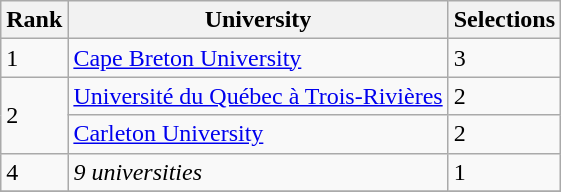<table class="wikitable">
<tr>
<th>Rank</th>
<th>University</th>
<th>Selections</th>
</tr>
<tr>
<td>1</td>
<td><a href='#'>Cape Breton University</a></td>
<td>3</td>
</tr>
<tr>
<td rowspan="2">2</td>
<td><a href='#'>Université du Québec à Trois-Rivières</a></td>
<td>2</td>
</tr>
<tr>
<td><a href='#'>Carleton University</a></td>
<td>2</td>
</tr>
<tr>
<td>4</td>
<td><em>9 universities</em></td>
<td>1</td>
</tr>
<tr>
</tr>
</table>
